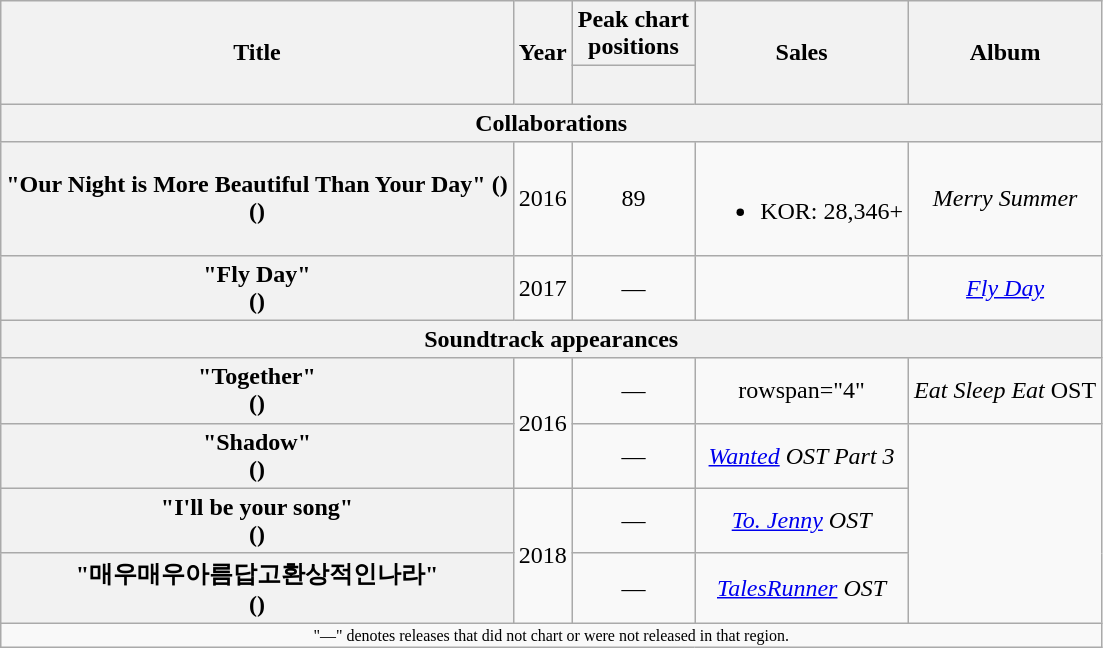<table class="wikitable plainrowheaders" style="text-align:center">
<tr>
<th scope="col" rowspan="2">Title</th>
<th scope="col" rowspan="2">Year</th>
<th scope="col" colspan="1">Peak chart <br> positions</th>
<th scope="col" rowspan="2">Sales </th>
<th scope="col" rowspan="2">Album</th>
</tr>
<tr>
<th><br></th>
</tr>
<tr>
<th scope="col" colspan="5">Collaborations</th>
</tr>
<tr>
<th scope="row">"Our Night is More Beautiful Than Your Day" ()<br>()</th>
<td>2016</td>
<td>89</td>
<td><br><ul><li>KOR: 28,346+</li></ul></td>
<td><em>Merry Summer</em></td>
</tr>
<tr>
<th scope="row">"Fly Day" <br>()</th>
<td>2017</td>
<td>—</td>
<td></td>
<td><em><a href='#'>Fly Day</a></em></td>
</tr>
<tr>
<th scope="col" colspan="5">Soundtrack appearances</th>
</tr>
<tr>
<th scope="row">"Together"<br>()</th>
<td rowspan="2">2016</td>
<td>—</td>
<td>rowspan="4" </td>
<td><em>Eat Sleep Eat</em> OST</td>
</tr>
<tr>
<th scope="row">"Shadow"<br>()</th>
<td>—</td>
<td><em><a href='#'>Wanted</a> OST Part 3</em></td>
</tr>
<tr>
<th scope="row">"I'll be your song"<br>()</th>
<td rowspan="2">2018</td>
<td>—</td>
<td><em><a href='#'>To. Jenny</a> OST</em></td>
</tr>
<tr>
<th scope="row">"매우매우아름답고환상적인나라"<br>()</th>
<td>—</td>
<td><em><a href='#'>TalesRunner</a> OST</em></td>
</tr>
<tr>
<td colspan="6" style="font-size:8pt">"—" denotes releases that did not chart or were not released in that region.</td>
</tr>
</table>
